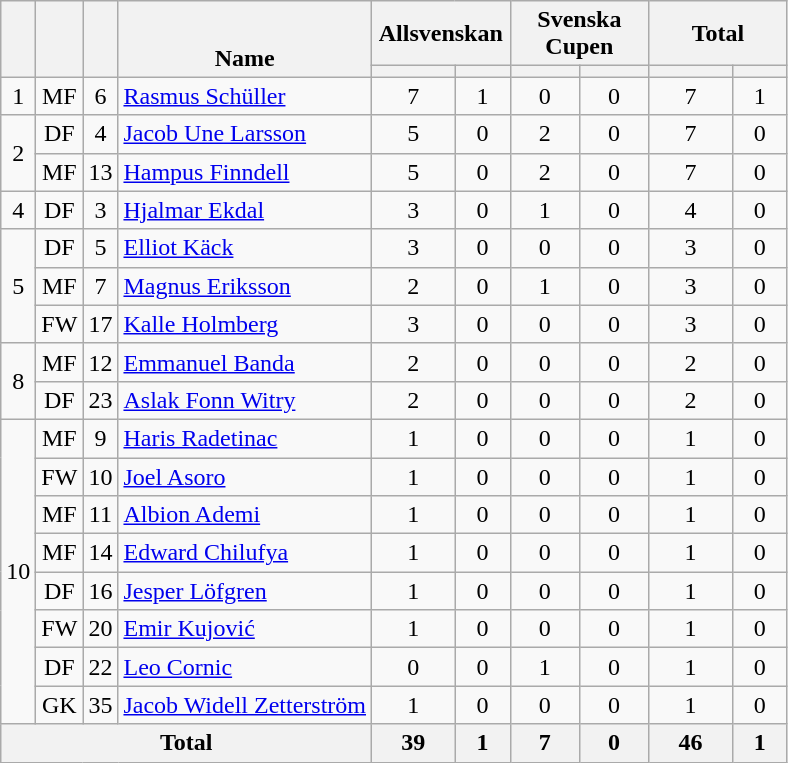<table class="wikitable sortable" style="text-align:center">
<tr>
<th rowspan="2" style="vertical-align:bottom;"></th>
<th rowspan="2" style="vertical-align:bottom;"></th>
<th rowspan="2" style="vertical-align:bottom;"></th>
<th rowspan="2" style="vertical-align:bottom;">Name</th>
<th colspan="2" style="width:85px;">Allsvenskan</th>
<th colspan="2" style="width:85px;">Svenska Cupen</th>
<th colspan="2" style="width:85px;">Total</th>
</tr>
<tr>
<th></th>
<th></th>
<th></th>
<th></th>
<th></th>
<th></th>
</tr>
<tr>
<td>1</td>
<td>MF</td>
<td>6</td>
<td align=left> <a href='#'>Rasmus Schüller</a></td>
<td>7</td>
<td>1</td>
<td>0</td>
<td>0</td>
<td>7</td>
<td>1</td>
</tr>
<tr>
<td rowspan="2">2</td>
<td>DF</td>
<td>4</td>
<td align=left> <a href='#'>Jacob Une Larsson</a></td>
<td>5</td>
<td>0</td>
<td>2</td>
<td>0</td>
<td>7</td>
<td>0</td>
</tr>
<tr>
<td>MF</td>
<td>13</td>
<td align=left> <a href='#'>Hampus Finndell</a></td>
<td>5</td>
<td>0</td>
<td>2</td>
<td>0</td>
<td>7</td>
<td>0</td>
</tr>
<tr>
<td>4</td>
<td>DF</td>
<td>3</td>
<td align=left> <a href='#'>Hjalmar Ekdal</a></td>
<td>3</td>
<td>0</td>
<td>1</td>
<td>0</td>
<td>4</td>
<td>0</td>
</tr>
<tr>
<td rowspan="3">5</td>
<td>DF</td>
<td>5</td>
<td align=left> <a href='#'>Elliot Käck</a></td>
<td>3</td>
<td>0</td>
<td>0</td>
<td>0</td>
<td>3</td>
<td>0</td>
</tr>
<tr>
<td>MF</td>
<td>7</td>
<td align=left> <a href='#'>Magnus Eriksson</a></td>
<td>2</td>
<td>0</td>
<td>1</td>
<td>0</td>
<td>3</td>
<td>0</td>
</tr>
<tr>
<td>FW</td>
<td>17</td>
<td align=left> <a href='#'>Kalle Holmberg</a></td>
<td>3</td>
<td>0</td>
<td>0</td>
<td>0</td>
<td>3</td>
<td>0</td>
</tr>
<tr>
<td rowspan="2">8</td>
<td>MF</td>
<td>12</td>
<td align=left> <a href='#'>Emmanuel Banda</a></td>
<td>2</td>
<td>0</td>
<td>0</td>
<td>0</td>
<td>2</td>
<td>0</td>
</tr>
<tr>
<td>DF</td>
<td>23</td>
<td align=left> <a href='#'>Aslak Fonn Witry</a></td>
<td>2</td>
<td>0</td>
<td>0</td>
<td>0</td>
<td>2</td>
<td>0</td>
</tr>
<tr>
<td rowspan="8">10</td>
<td>MF</td>
<td>9</td>
<td align=left> <a href='#'>Haris Radetinac</a></td>
<td>1</td>
<td>0</td>
<td>0</td>
<td>0</td>
<td>1</td>
<td>0</td>
</tr>
<tr>
<td>FW</td>
<td>10</td>
<td align=left> <a href='#'>Joel Asoro</a></td>
<td>1</td>
<td>0</td>
<td>0</td>
<td>0</td>
<td>1</td>
<td>0</td>
</tr>
<tr>
<td>MF</td>
<td>11</td>
<td align=left> <a href='#'>Albion Ademi</a></td>
<td>1</td>
<td>0</td>
<td>0</td>
<td>0</td>
<td>1</td>
<td>0</td>
</tr>
<tr>
<td>MF</td>
<td>14</td>
<td align=left> <a href='#'>Edward Chilufya</a></td>
<td>1</td>
<td>0</td>
<td>0</td>
<td>0</td>
<td>1</td>
<td>0</td>
</tr>
<tr>
<td>DF</td>
<td>16</td>
<td align=left> <a href='#'>Jesper Löfgren</a></td>
<td>1</td>
<td>0</td>
<td>0</td>
<td>0</td>
<td>1</td>
<td>0</td>
</tr>
<tr>
<td>FW</td>
<td>20</td>
<td align=left> <a href='#'>Emir Kujović</a></td>
<td>1</td>
<td>0</td>
<td>0</td>
<td>0</td>
<td>1</td>
<td>0</td>
</tr>
<tr>
<td>DF</td>
<td>22</td>
<td align=left> <a href='#'>Leo Cornic</a></td>
<td>0</td>
<td>0</td>
<td>1</td>
<td>0</td>
<td>1</td>
<td>0</td>
</tr>
<tr>
<td>GK</td>
<td>35</td>
<td align=left> <a href='#'>Jacob Widell Zetterström</a></td>
<td>1</td>
<td>0</td>
<td>0</td>
<td>0</td>
<td>1</td>
<td>0</td>
</tr>
<tr>
<th colspan="4">Total</th>
<th>39</th>
<th>1</th>
<th>7</th>
<th>0</th>
<th>46</th>
<th>1</th>
</tr>
</table>
